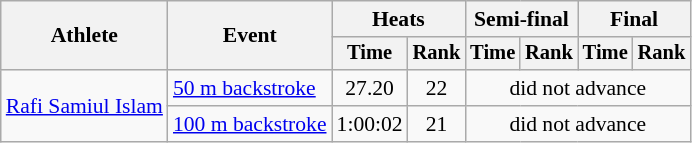<table class=wikitable style=font-size:90%;text-align:center>
<tr>
<th rowspan="2">Athlete</th>
<th rowspan="2">Event</th>
<th colspan="2">Heats</th>
<th colspan="2">Semi-final</th>
<th colspan="2">Final</th>
</tr>
<tr style="font-size:95%">
<th>Time</th>
<th>Rank</th>
<th>Time</th>
<th>Rank</th>
<th>Time</th>
<th>Rank</th>
</tr>
<tr>
<td align=left rowspan=3><a href='#'>Rafi Samiul Islam</a></td>
<td align=left><a href='#'>50 m backstroke</a></td>
<td>27.20</td>
<td>22</td>
<td colspan=4>did not advance</td>
</tr>
<tr>
<td align=left><a href='#'>100 m backstroke</a></td>
<td>1:00:02</td>
<td>21</td>
<td colspan=4>did not advance</td>
</tr>
</table>
